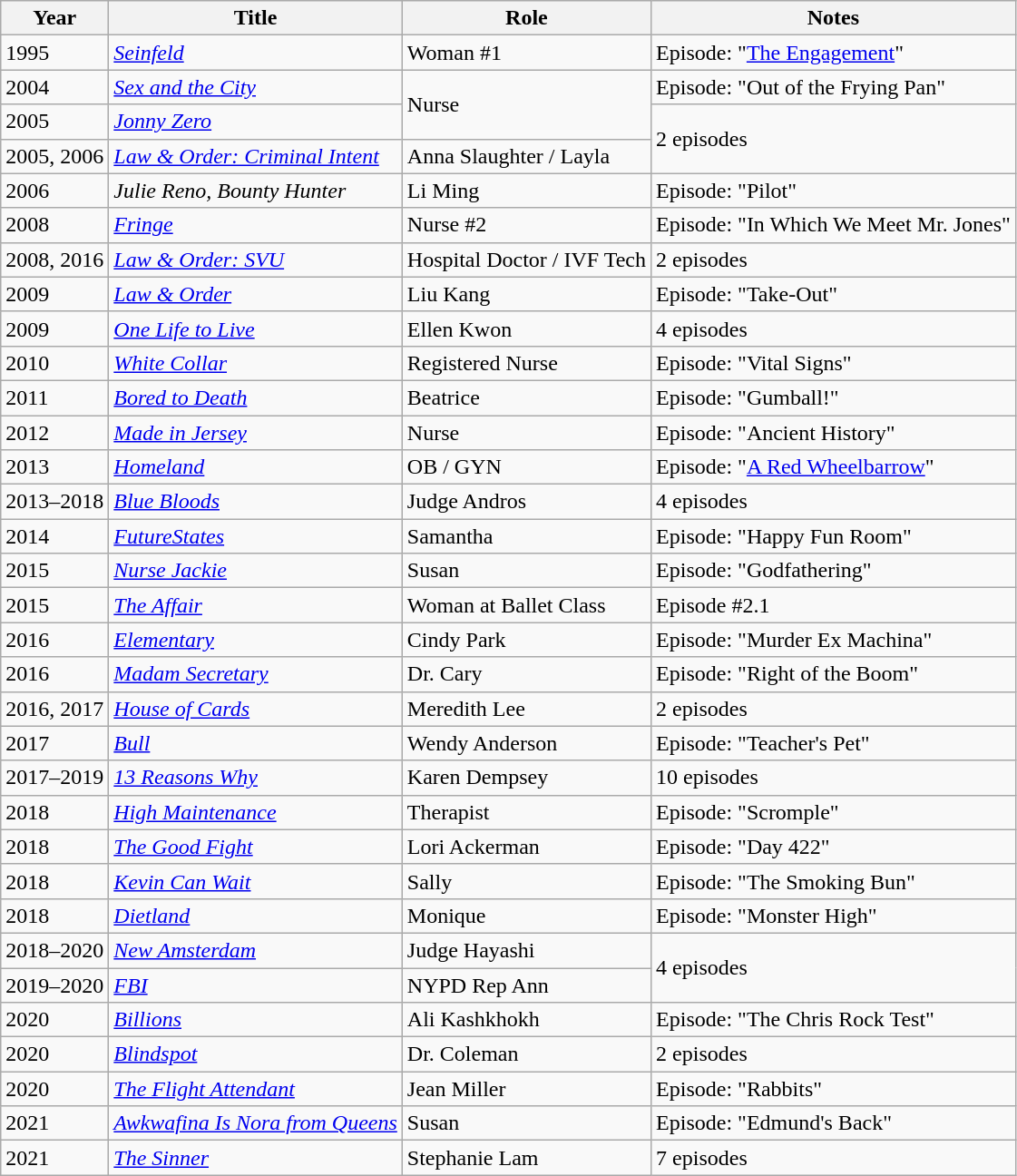<table class="wikitable sortable">
<tr>
<th>Year</th>
<th>Title</th>
<th>Role</th>
<th>Notes</th>
</tr>
<tr>
<td>1995</td>
<td><em><a href='#'>Seinfeld</a></em></td>
<td>Woman #1</td>
<td>Episode: "<a href='#'>The Engagement</a>"</td>
</tr>
<tr>
<td>2004</td>
<td><em><a href='#'>Sex and the City</a></em></td>
<td rowspan="2">Nurse</td>
<td>Episode: "Out of the Frying Pan"</td>
</tr>
<tr>
<td>2005</td>
<td><em><a href='#'>Jonny Zero</a></em></td>
<td rowspan="2">2 episodes</td>
</tr>
<tr>
<td>2005, 2006</td>
<td><em><a href='#'>Law & Order: Criminal Intent</a></em></td>
<td>Anna Slaughter / Layla</td>
</tr>
<tr>
<td>2006</td>
<td><em>Julie Reno, Bounty Hunter</em></td>
<td>Li Ming</td>
<td>Episode: "Pilot"</td>
</tr>
<tr>
<td>2008</td>
<td><a href='#'><em>Fringe</em></a></td>
<td>Nurse #2</td>
<td>Episode: "In Which We Meet Mr. Jones"</td>
</tr>
<tr>
<td>2008, 2016</td>
<td><em><a href='#'>Law & Order: SVU</a></em></td>
<td>Hospital Doctor / IVF Tech</td>
<td>2 episodes</td>
</tr>
<tr>
<td>2009</td>
<td><em><a href='#'>Law & Order</a></em></td>
<td>Liu Kang</td>
<td>Episode: "Take-Out"</td>
</tr>
<tr>
<td>2009</td>
<td><em><a href='#'>One Life to Live</a></em></td>
<td>Ellen Kwon</td>
<td>4 episodes</td>
</tr>
<tr>
<td>2010</td>
<td><a href='#'><em>White Collar</em></a></td>
<td>Registered Nurse</td>
<td>Episode: "Vital Signs"</td>
</tr>
<tr>
<td>2011</td>
<td><em><a href='#'>Bored to Death</a></em></td>
<td>Beatrice</td>
<td>Episode: "Gumball!"</td>
</tr>
<tr>
<td>2012</td>
<td><em><a href='#'>Made in Jersey</a></em></td>
<td>Nurse</td>
<td>Episode: "Ancient History"</td>
</tr>
<tr>
<td>2013</td>
<td><a href='#'><em>Homeland</em></a></td>
<td>OB / GYN</td>
<td>Episode: "<a href='#'>A Red Wheelbarrow</a>"</td>
</tr>
<tr>
<td>2013–2018</td>
<td><a href='#'><em>Blue Bloods</em></a></td>
<td>Judge Andros</td>
<td>4 episodes</td>
</tr>
<tr>
<td>2014</td>
<td><em><a href='#'>FutureStates</a></em></td>
<td>Samantha</td>
<td>Episode: "Happy Fun Room"</td>
</tr>
<tr>
<td>2015</td>
<td><em><a href='#'>Nurse Jackie</a></em></td>
<td>Susan</td>
<td>Episode: "Godfathering"</td>
</tr>
<tr>
<td>2015</td>
<td><a href='#'><em>The Affair</em></a></td>
<td>Woman at Ballet Class</td>
<td>Episode #2.1</td>
</tr>
<tr>
<td>2016</td>
<td><a href='#'><em>Elementary</em></a></td>
<td>Cindy Park</td>
<td>Episode: "Murder Ex Machina"</td>
</tr>
<tr>
<td>2016</td>
<td><a href='#'><em>Madam Secretary</em></a></td>
<td>Dr. Cary</td>
<td>Episode: "Right of the Boom"</td>
</tr>
<tr>
<td>2016, 2017</td>
<td><a href='#'><em>House of Cards</em></a></td>
<td>Meredith Lee</td>
<td>2 episodes</td>
</tr>
<tr>
<td>2017</td>
<td><a href='#'><em>Bull</em></a></td>
<td>Wendy Anderson</td>
<td>Episode: "Teacher's Pet"</td>
</tr>
<tr>
<td>2017–2019</td>
<td><em><a href='#'>13 Reasons Why</a></em></td>
<td>Karen Dempsey</td>
<td>10 episodes</td>
</tr>
<tr>
<td>2018</td>
<td><em><a href='#'>High Maintenance</a></em></td>
<td>Therapist</td>
<td>Episode: "Scromple"</td>
</tr>
<tr>
<td>2018</td>
<td><em><a href='#'>The Good Fight</a></em></td>
<td>Lori Ackerman</td>
<td>Episode: "Day 422"</td>
</tr>
<tr>
<td>2018</td>
<td><em><a href='#'>Kevin Can Wait</a></em></td>
<td>Sally</td>
<td>Episode: "The Smoking Bun"</td>
</tr>
<tr>
<td>2018</td>
<td><a href='#'><em>Dietland</em></a></td>
<td>Monique</td>
<td>Episode: "Monster High"</td>
</tr>
<tr>
<td>2018–2020</td>
<td><a href='#'><em>New Amsterdam</em></a></td>
<td>Judge Hayashi</td>
<td rowspan="2">4 episodes</td>
</tr>
<tr>
<td>2019–2020</td>
<td><a href='#'><em>FBI</em></a></td>
<td>NYPD Rep Ann</td>
</tr>
<tr>
<td>2020</td>
<td><a href='#'><em>Billions</em></a></td>
<td>Ali Kashkhokh</td>
<td>Episode: "The Chris Rock Test"</td>
</tr>
<tr>
<td>2020</td>
<td><a href='#'><em>Blindspot</em></a></td>
<td>Dr. Coleman</td>
<td>2 episodes</td>
</tr>
<tr>
<td>2020</td>
<td><em><a href='#'>The Flight Attendant</a></em></td>
<td>Jean Miller</td>
<td>Episode: "Rabbits"</td>
</tr>
<tr>
<td>2021</td>
<td><em><a href='#'>Awkwafina Is Nora from Queens</a></em></td>
<td>Susan</td>
<td>Episode: "Edmund's Back"</td>
</tr>
<tr>
<td>2021</td>
<td><a href='#'><em>The Sinner</em></a></td>
<td>Stephanie Lam</td>
<td>7 episodes</td>
</tr>
</table>
